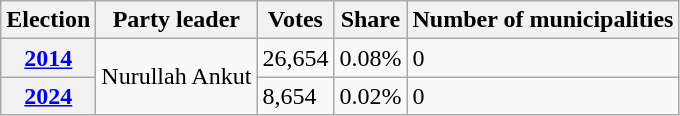<table class="wikitable">
<tr>
<th>Election</th>
<th>Party leader</th>
<th>Votes</th>
<th>Share</th>
<th>Number of municipalities</th>
</tr>
<tr>
<th><a href='#'>2014</a></th>
<td rowspan="2">Nurullah Ankut</td>
<td>26,654</td>
<td>0.08%</td>
<td>0</td>
</tr>
<tr>
<th><a href='#'>2024</a></th>
<td>8,654</td>
<td>0.02%</td>
<td>0</td>
</tr>
</table>
